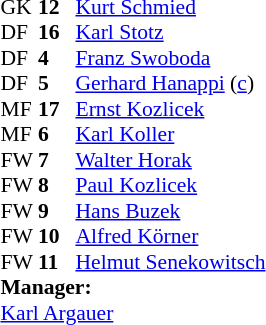<table cellspacing="0" cellpadding="0" style="font-size:90%; margin:0.2em auto;">
<tr>
<th width="25"></th>
<th width="25"></th>
</tr>
<tr>
<td>GK</td>
<td><strong>12</strong></td>
<td><a href='#'>Kurt Schmied</a></td>
</tr>
<tr>
<td>DF</td>
<td><strong>16</strong></td>
<td><a href='#'>Karl Stotz</a></td>
</tr>
<tr>
<td>DF</td>
<td><strong>4</strong></td>
<td><a href='#'>Franz Swoboda</a></td>
</tr>
<tr>
<td>DF</td>
<td><strong>5</strong></td>
<td><a href='#'>Gerhard Hanappi</a> (<a href='#'>c</a>)</td>
</tr>
<tr>
<td>MF</td>
<td><strong>17</strong></td>
<td><a href='#'>Ernst Kozlicek</a></td>
</tr>
<tr>
<td>MF</td>
<td><strong>6</strong></td>
<td><a href='#'>Karl Koller</a></td>
</tr>
<tr>
<td>FW</td>
<td><strong>7</strong></td>
<td><a href='#'>Walter Horak</a></td>
</tr>
<tr>
<td>FW</td>
<td><strong>8</strong></td>
<td><a href='#'>Paul Kozlicek</a></td>
</tr>
<tr>
<td>FW</td>
<td><strong>9</strong></td>
<td><a href='#'>Hans Buzek</a></td>
</tr>
<tr>
<td>FW</td>
<td><strong>10</strong></td>
<td><a href='#'>Alfred Körner</a></td>
</tr>
<tr>
<td>FW</td>
<td><strong>11</strong></td>
<td><a href='#'>Helmut Senekowitsch</a></td>
</tr>
<tr>
<td colspan=3><strong>Manager:</strong></td>
</tr>
<tr>
<td colspan=4><a href='#'>Karl Argauer</a></td>
</tr>
</table>
